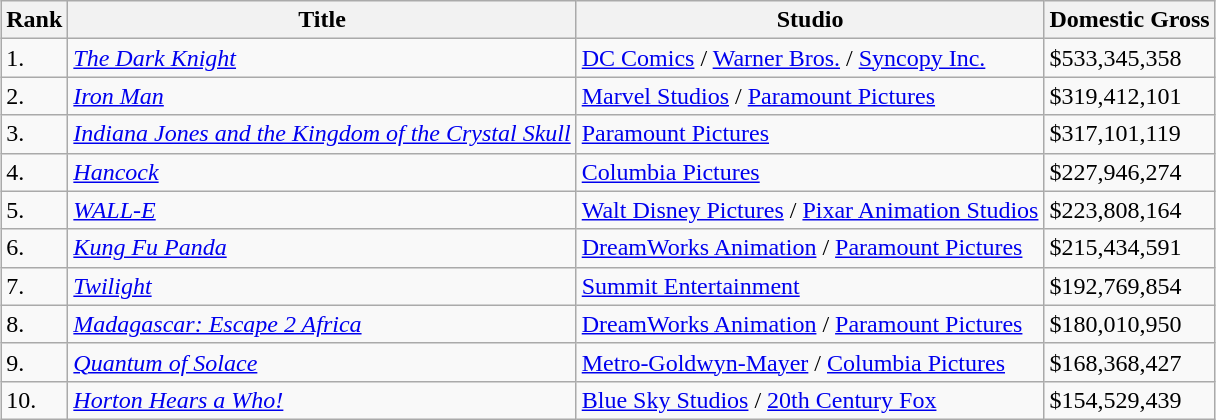<table class="wikitable sortable" style="margin:auto; margin:auto;">
<tr>
<th>Rank</th>
<th>Title</th>
<th>Studio</th>
<th>Domestic Gross</th>
</tr>
<tr>
<td>1.</td>
<td><em><a href='#'>The Dark Knight</a></em></td>
<td><a href='#'>DC Comics</a> / <a href='#'>Warner Bros.</a> / <a href='#'>Syncopy Inc.</a></td>
<td>$533,345,358</td>
</tr>
<tr>
<td>2.</td>
<td><em><a href='#'>Iron Man</a></em></td>
<td><a href='#'>Marvel Studios</a> / <a href='#'>Paramount Pictures</a></td>
<td>$319,412,101</td>
</tr>
<tr>
<td>3.</td>
<td><em><a href='#'>Indiana Jones and the Kingdom of the Crystal Skull</a></em></td>
<td><a href='#'>Paramount Pictures</a></td>
<td>$317,101,119</td>
</tr>
<tr>
<td>4.</td>
<td><em><a href='#'>Hancock</a></em></td>
<td><a href='#'>Columbia Pictures</a></td>
<td>$227,946,274</td>
</tr>
<tr>
<td>5.</td>
<td><em><a href='#'>WALL-E</a></em></td>
<td><a href='#'>Walt Disney Pictures</a> / <a href='#'>Pixar Animation Studios</a></td>
<td>$223,808,164</td>
</tr>
<tr>
<td>6.</td>
<td><em><a href='#'>Kung Fu Panda</a></em></td>
<td><a href='#'>DreamWorks Animation</a> / <a href='#'>Paramount Pictures</a></td>
<td>$215,434,591</td>
</tr>
<tr>
<td>7.</td>
<td><em><a href='#'>Twilight</a></em></td>
<td><a href='#'>Summit Entertainment</a></td>
<td>$192,769,854</td>
</tr>
<tr>
<td>8.</td>
<td><em><a href='#'>Madagascar: Escape 2 Africa</a></em></td>
<td><a href='#'>DreamWorks Animation</a> / <a href='#'>Paramount Pictures</a></td>
<td>$180,010,950</td>
</tr>
<tr>
<td>9.</td>
<td><em><a href='#'>Quantum of Solace</a></em></td>
<td><a href='#'>Metro-Goldwyn-Mayer</a> / <a href='#'>Columbia Pictures</a></td>
<td>$168,368,427</td>
</tr>
<tr>
<td>10.</td>
<td><em><a href='#'>Horton Hears a Who!</a></em></td>
<td><a href='#'>Blue Sky Studios</a> / <a href='#'>20th Century Fox</a></td>
<td>$154,529,439</td>
</tr>
</table>
